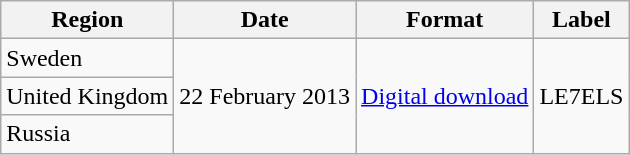<table class=wikitable>
<tr>
<th scope="col">Region</th>
<th scope="col">Date</th>
<th scope="col">Format</th>
<th scope="col">Label</th>
</tr>
<tr>
<td>Sweden</td>
<td rowspan="3">22 February 2013</td>
<td rowspan="3"><a href='#'>Digital download</a></td>
<td rowspan="3">LE7ELS</td>
</tr>
<tr>
<td>United Kingdom</td>
</tr>
<tr>
<td>Russia</td>
</tr>
</table>
